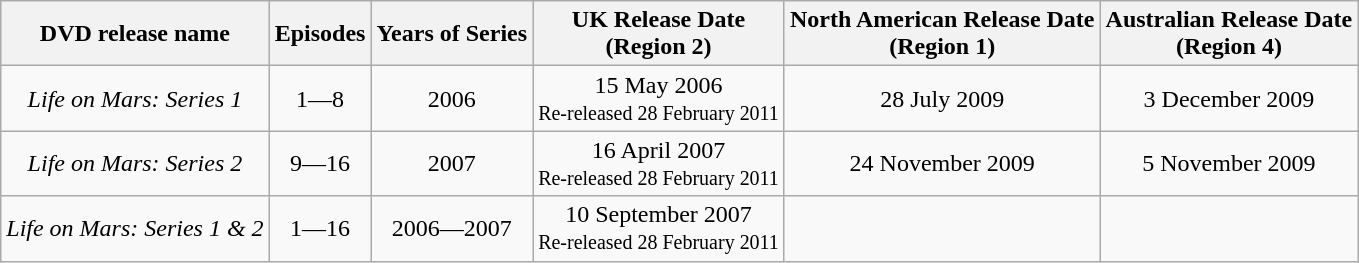<table Class="wikitable">
<tr>
<th>DVD release name</th>
<th>Episodes</th>
<th>Years of Series</th>
<th>UK Release Date<br>(Region 2)</th>
<th>North American Release Date<br>(Region 1)</th>
<th>Australian Release Date<br>(Region 4)</th>
</tr>
<tr>
<td rowspan="1" style="text-align:center;"><em>Life on Mars: Series 1</em></td>
<td style="text-align:center;">1—8</td>
<td rowspan="1" style="text-align:center;">2006</td>
<td style="text-align:center;">15 May 2006<br><small>Re-released 28 February 2011</small></td>
<td rowspan="1" style="text-align:center;">28 July 2009</td>
<td rowspan="1" style="text-align:center;">3 December 2009</td>
</tr>
<tr>
<td rowspan="1" style="text-align:center;"><em>Life on Mars: Series 2</em></td>
<td style="text-align:center;">9—16</td>
<td rowspan="1" style="text-align:center;">2007</td>
<td style="text-align:center;">16 April 2007<br><small>Re-released 28 February 2011</small></td>
<td rowspan="1" style="text-align:center;">24 November 2009</td>
<td rowspan="1" style="text-align:center;">5 November 2009</td>
</tr>
<tr>
<td rowspan="1" style="text-align:center;"><em>Life on Mars: Series 1 & 2</em></td>
<td style="text-align:center;">1—16</td>
<td rowspan="1" style="text-align:center;">2006—2007</td>
<td style="text-align:center;">10 September 2007<br><small>Re-released 28 February 2011</small></td>
<td></td>
<td></td>
</tr>
</table>
